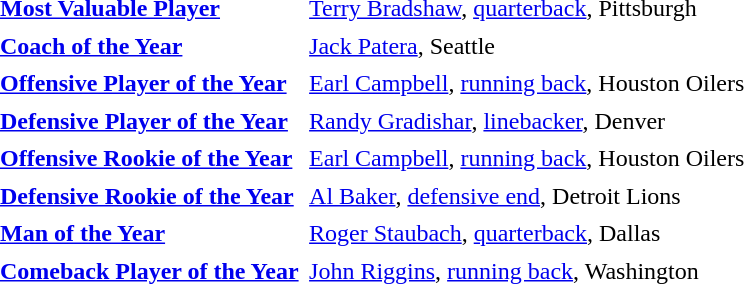<table cellpadding="3" cellspacing="1">
<tr>
<td><strong><a href='#'>Most Valuable Player</a></strong></td>
<td><a href='#'>Terry Bradshaw</a>, <a href='#'>quarterback</a>, Pittsburgh</td>
</tr>
<tr>
<td><strong><a href='#'>Coach of the Year</a></strong></td>
<td><a href='#'>Jack Patera</a>, Seattle</td>
</tr>
<tr>
<td><strong><a href='#'>Offensive Player of the Year</a></strong></td>
<td><a href='#'>Earl Campbell</a>, <a href='#'>running back</a>, Houston Oilers</td>
</tr>
<tr>
<td><strong><a href='#'>Defensive Player of the Year</a></strong></td>
<td><a href='#'>Randy Gradishar</a>, <a href='#'>linebacker</a>, Denver</td>
</tr>
<tr>
<td><strong><a href='#'>Offensive Rookie of the Year</a></strong></td>
<td><a href='#'>Earl Campbell</a>, <a href='#'>running back</a>, Houston Oilers</td>
</tr>
<tr>
<td><strong><a href='#'>Defensive Rookie of the Year</a></strong></td>
<td><a href='#'>Al Baker</a>, <a href='#'>defensive end</a>, Detroit Lions</td>
</tr>
<tr>
<td><strong><a href='#'>Man of the Year</a></strong></td>
<td><a href='#'>Roger Staubach</a>, <a href='#'>quarterback</a>, Dallas</td>
</tr>
<tr>
<td><strong><a href='#'>Comeback Player of the Year</a></strong></td>
<td><a href='#'>John Riggins</a>, <a href='#'>running back</a>, Washington</td>
</tr>
</table>
